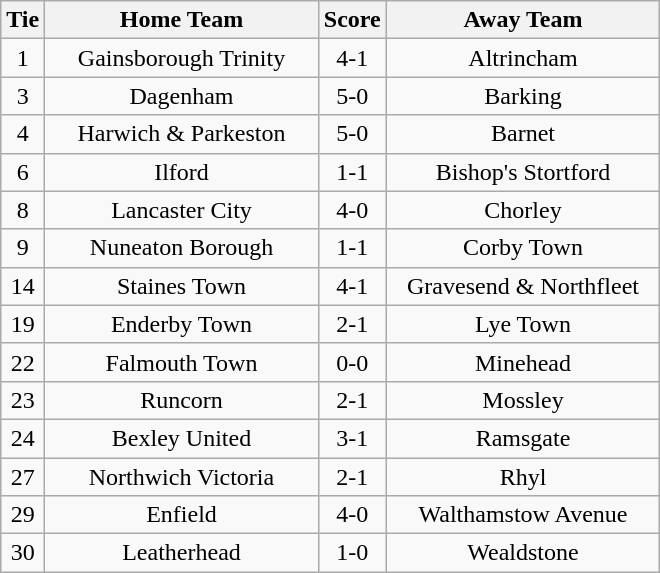<table class="wikitable" style="text-align:center;">
<tr>
<th width=20>Tie</th>
<th width=175>Home Team</th>
<th width=20>Score</th>
<th width=175>Away Team</th>
</tr>
<tr>
<td>1</td>
<td>Gainsborough Trinity</td>
<td>4-1</td>
<td>Altrincham</td>
</tr>
<tr>
<td>3</td>
<td>Dagenham</td>
<td>5-0</td>
<td>Barking</td>
</tr>
<tr>
<td>4</td>
<td>Harwich & Parkeston</td>
<td>5-0</td>
<td>Barnet</td>
</tr>
<tr>
<td>6</td>
<td>Ilford</td>
<td>1-1</td>
<td>Bishop's Stortford</td>
</tr>
<tr>
<td>8</td>
<td>Lancaster City</td>
<td>4-0</td>
<td>Chorley</td>
</tr>
<tr>
<td>9</td>
<td>Nuneaton Borough</td>
<td>1-1</td>
<td>Corby Town</td>
</tr>
<tr>
<td>14</td>
<td>Staines Town</td>
<td>4-1</td>
<td>Gravesend & Northfleet</td>
</tr>
<tr>
<td>19</td>
<td>Enderby Town</td>
<td>2-1</td>
<td>Lye Town</td>
</tr>
<tr>
<td>22</td>
<td>Falmouth Town</td>
<td>0-0</td>
<td>Minehead</td>
</tr>
<tr>
<td>23</td>
<td>Runcorn</td>
<td>2-1</td>
<td>Mossley</td>
</tr>
<tr>
<td>24</td>
<td>Bexley United</td>
<td>3-1</td>
<td>Ramsgate</td>
</tr>
<tr>
<td>27</td>
<td>Northwich Victoria</td>
<td>2-1</td>
<td>Rhyl</td>
</tr>
<tr>
<td>29</td>
<td>Enfield</td>
<td>4-0</td>
<td>Walthamstow Avenue</td>
</tr>
<tr>
<td>30</td>
<td>Leatherhead</td>
<td>1-0</td>
<td>Wealdstone</td>
</tr>
</table>
